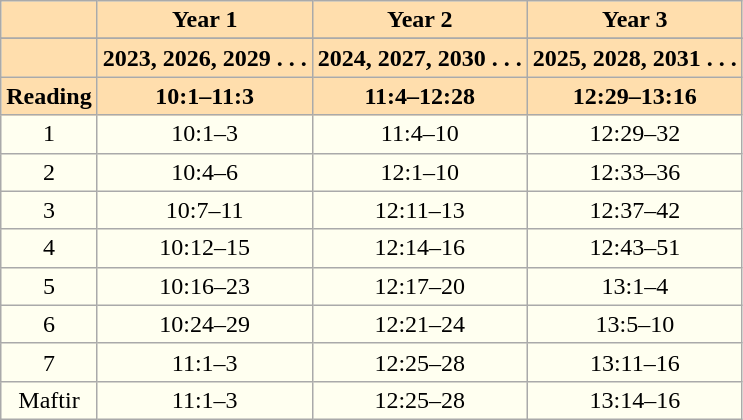<table class="wikitable" style="background:Ivory; text-align:center">
<tr>
<th style="background:Navajowhite;"></th>
<th style="background:Navajowhite;">Year 1</th>
<th style="background:Navajowhite;">Year 2</th>
<th style="background:Navajowhite;">Year 3</th>
</tr>
<tr>
</tr>
<tr>
<th style="background:Navajowhite;"></th>
<th style="background:Navajowhite;">2023, 2026, 2029 . . .</th>
<th style="background:Navajowhite;">2024, 2027, 2030 . . .</th>
<th style="background:Navajowhite;">2025, 2028, 2031 . . .</th>
</tr>
<tr>
<th style="background:Navajowhite;">Reading</th>
<th style="background:Navajowhite;">10:1–11:3</th>
<th style="background:Navajowhite;">11:4–12:28</th>
<th style="background:Navajowhite;">12:29–13:16</th>
</tr>
<tr>
<td>1</td>
<td>10:1–3</td>
<td>11:4–10</td>
<td>12:29–32</td>
</tr>
<tr>
<td>2</td>
<td>10:4–6</td>
<td>12:1–10</td>
<td>12:33–36</td>
</tr>
<tr>
<td>3</td>
<td>10:7–11</td>
<td>12:11–13</td>
<td>12:37–42</td>
</tr>
<tr>
<td>4</td>
<td>10:12–15</td>
<td>12:14–16</td>
<td>12:43–51</td>
</tr>
<tr>
<td>5</td>
<td>10:16–23</td>
<td>12:17–20</td>
<td>13:1–4</td>
</tr>
<tr>
<td>6</td>
<td>10:24–29</td>
<td>12:21–24</td>
<td>13:5–10</td>
</tr>
<tr>
<td>7</td>
<td>11:1–3</td>
<td>12:25–28</td>
<td>13:11–16</td>
</tr>
<tr>
<td>Maftir</td>
<td>11:1–3</td>
<td>12:25–28</td>
<td>13:14–16</td>
</tr>
</table>
